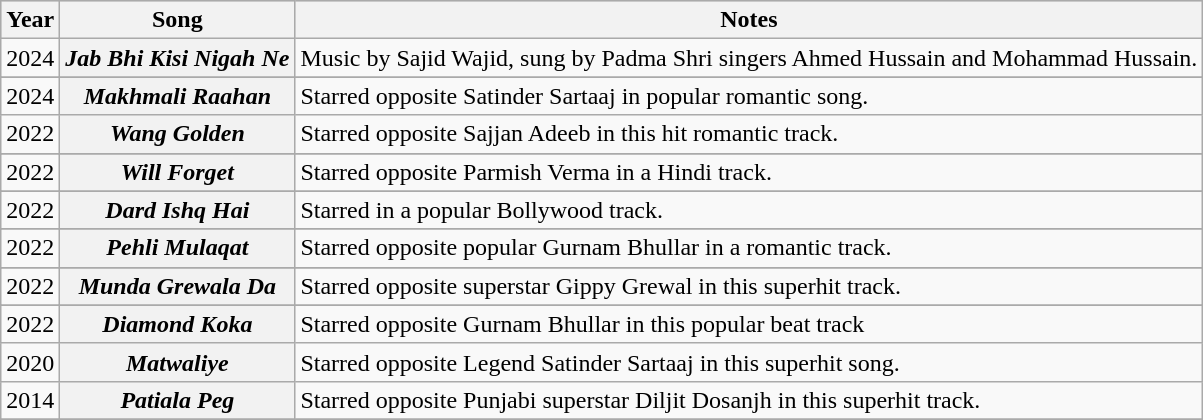<table class="wikitable sortable plainrowheaders">
<tr style="background:#ccc; text-align:center;">
<th scope="col">Year</th>
<th scope="col">Song</th>
<th scope="col" class="unsortable">Notes</th>
</tr>
<tr>
<td>2024</td>
<th scope="row"><em>Jab Bhi Kisi Nigah Ne</em></th>
<td>Music by Sajid Wajid, sung by Padma Shri singers Ahmed Hussain and Mohammad Hussain.</td>
</tr>
<tr |->
</tr>
<tr>
<td>2024</td>
<th scope="row"><em>Makhmali Raahan</em></th>
<td>Starred opposite Satinder Sartaaj in popular romantic song.</td>
</tr>
<tr |->
<td>2022</td>
<th scope="row"><em>Wang Golden</em></th>
<td>Starred opposite Sajjan Adeeb in this hit romantic track.</td>
</tr>
<tr>
</tr>
<tr>
<td>2022</td>
<th scope="row"><em>Will Forget</em></th>
<td>Starred opposite Parmish Verma in a Hindi track.</td>
</tr>
<tr>
</tr>
<tr>
<td>2022</td>
<th scope="row"><em>Dard Ishq Hai</em></th>
<td>Starred in a popular Bollywood track.</td>
</tr>
<tr>
</tr>
<tr>
<td>2022</td>
<th scope="row"><em>Pehli Mulaqat</em></th>
<td>Starred opposite popular Gurnam Bhullar in a romantic track.</td>
</tr>
<tr>
</tr>
<tr>
<td>2022</td>
<th scope="row"><em>Munda Grewala Da</em></th>
<td>Starred opposite superstar Gippy Grewal in this superhit track.</td>
</tr>
<tr>
</tr>
<tr>
<td>2022</td>
<th scope="row"><em>Diamond Koka</em></th>
<td>Starred opposite Gurnam Bhullar in this popular beat track </td>
</tr>
<tr>
<td>2020</td>
<th scope="row"><em>Matwaliye</em></th>
<td>Starred opposite Legend Satinder Sartaaj in this superhit song.</td>
</tr>
<tr>
<td>2014</td>
<th scope="row"><em>Patiala Peg</em></th>
<td>Starred opposite Punjabi superstar Diljit Dosanjh in this superhit track.</td>
</tr>
<tr>
</tr>
</table>
